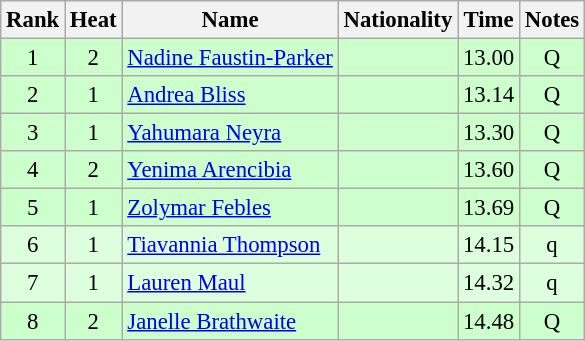<table class="wikitable sortable" style="text-align:center; font-size:95%">
<tr>
<th>Rank</th>
<th>Heat</th>
<th>Name</th>
<th>Nationality</th>
<th>Time</th>
<th>Notes</th>
</tr>
<tr bgcolor=ccffcc>
<td>1</td>
<td>2</td>
<td align=left><a href='#'>Nadine Faustin-Parker</a></td>
<td align=left></td>
<td>13.00</td>
<td>Q</td>
</tr>
<tr bgcolor=ccffcc>
<td>2</td>
<td>1</td>
<td align=left><a href='#'>Andrea Bliss</a></td>
<td align=left></td>
<td>13.14</td>
<td>Q</td>
</tr>
<tr bgcolor=ccffcc>
<td>3</td>
<td>1</td>
<td align=left><a href='#'>Yahumara Neyra</a></td>
<td align=left></td>
<td>13.30</td>
<td>Q</td>
</tr>
<tr bgcolor=ccffcc>
<td>4</td>
<td>2</td>
<td align=left><a href='#'>Yenima Arencibia</a></td>
<td align=left></td>
<td>13.60</td>
<td>Q</td>
</tr>
<tr bgcolor=ccffcc>
<td>5</td>
<td>1</td>
<td align=left><a href='#'>Zolymar Febles</a></td>
<td align=left></td>
<td>13.69</td>
<td>Q</td>
</tr>
<tr bgcolor=ddffdd>
<td>6</td>
<td>1</td>
<td align=left><a href='#'>Tiavannia Thompson</a></td>
<td align=left></td>
<td>14.15</td>
<td>q</td>
</tr>
<tr bgcolor=ddffdd>
<td>7</td>
<td>1</td>
<td align=left><a href='#'>Lauren Maul</a></td>
<td align=left></td>
<td>14.32</td>
<td>q</td>
</tr>
<tr bgcolor=ccffcc>
<td>8</td>
<td>2</td>
<td align=left><a href='#'>Janelle Brathwaite</a></td>
<td align=left></td>
<td>14.48</td>
<td>Q</td>
</tr>
</table>
